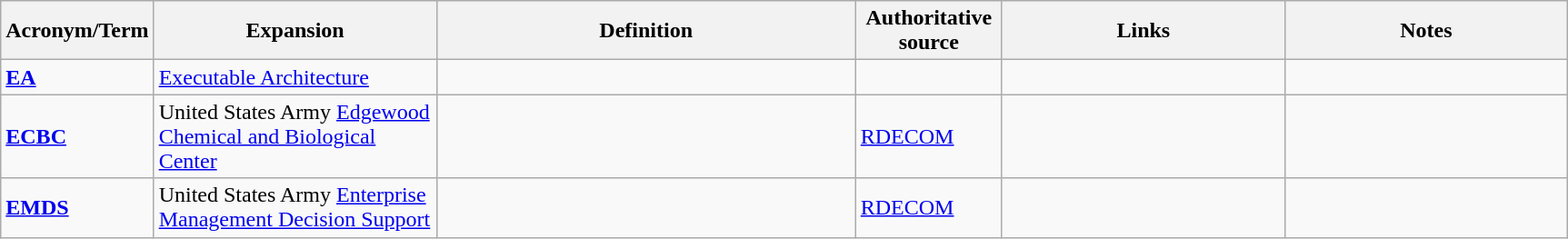<table class="wikitable">
<tr>
<th width="100">Acronym/Term</th>
<th width="200">Expansion</th>
<th width="300">Definition</th>
<th width="100">Authoritative source</th>
<th width="200">Links</th>
<th width="200">Notes</th>
</tr>
<tr>
<td><strong><a href='#'>EA</a></strong></td>
<td><a href='#'>Executable Architecture</a></td>
<td></td>
<td></td>
<td></td>
<td></td>
</tr>
<tr>
<td><strong><a href='#'>ECBC</a></strong></td>
<td>United States Army <a href='#'>Edgewood Chemical and Biological Center</a></td>
<td></td>
<td><a href='#'>RDECOM</a></td>
<td></td>
<td></td>
</tr>
<tr>
<td><strong><a href='#'>EMDS</a></strong></td>
<td>United States Army <a href='#'>Enterprise Management Decision Support</a></td>
<td></td>
<td><a href='#'>RDECOM</a></td>
<td></td>
<td></td>
</tr>
</table>
